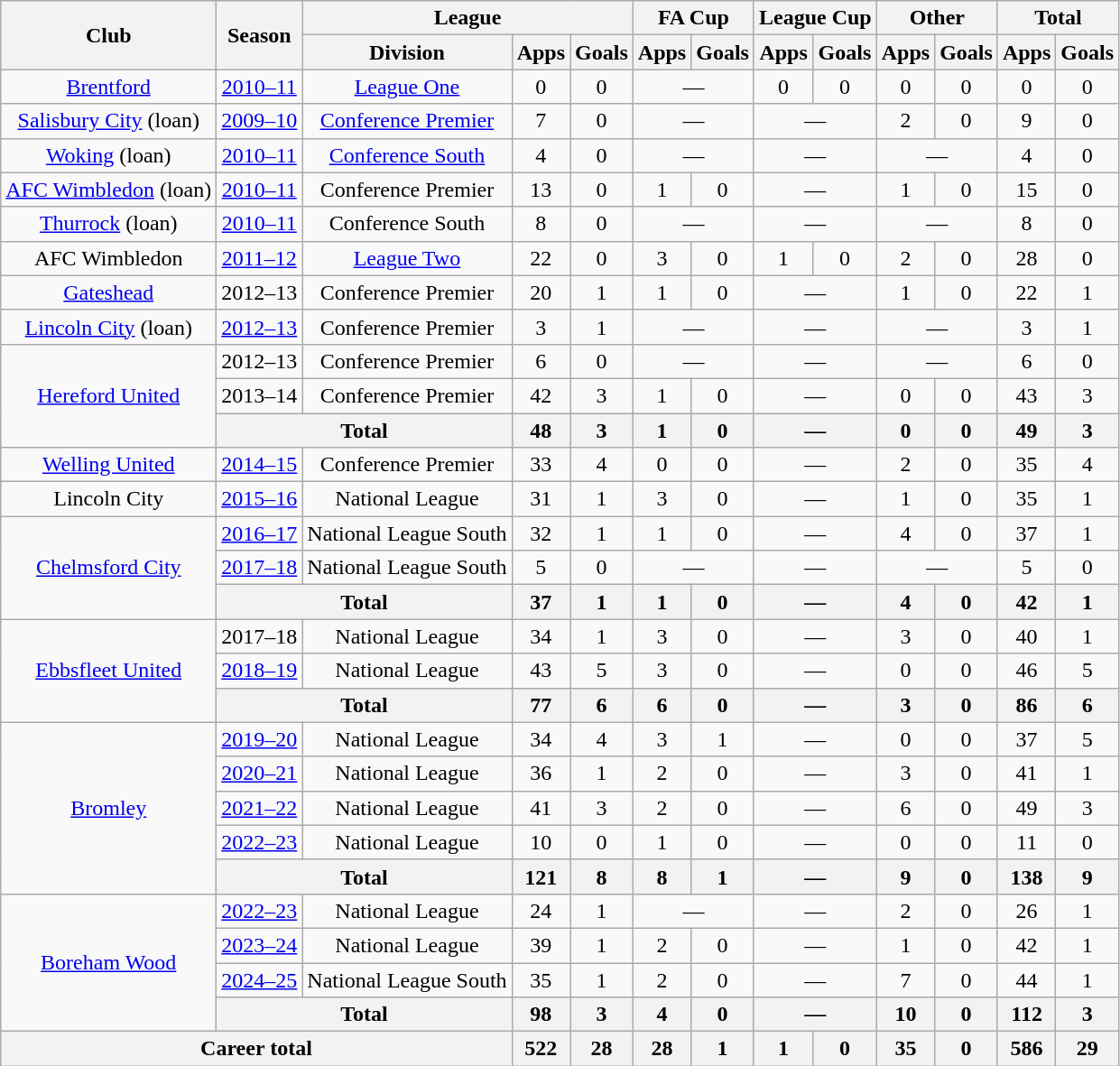<table class="wikitable" style="text-align: center;">
<tr>
<th rowspan="2">Club</th>
<th rowspan="2">Season</th>
<th colspan="3">League</th>
<th colspan="2">FA Cup</th>
<th colspan="2">League Cup</th>
<th colspan="2">Other</th>
<th colspan="2">Total</th>
</tr>
<tr>
<th>Division</th>
<th>Apps</th>
<th>Goals</th>
<th>Apps</th>
<th>Goals</th>
<th>Apps</th>
<th>Goals</th>
<th>Apps</th>
<th>Goals</th>
<th>Apps</th>
<th>Goals</th>
</tr>
<tr>
<td><a href='#'>Brentford</a></td>
<td><a href='#'>2010–11</a></td>
<td><a href='#'>League One</a></td>
<td>0</td>
<td>0</td>
<td colspan=2>—</td>
<td>0</td>
<td>0</td>
<td>0</td>
<td>0</td>
<td>0</td>
<td>0</td>
</tr>
<tr>
<td><a href='#'>Salisbury City</a> (loan)</td>
<td><a href='#'>2009–10</a></td>
<td><a href='#'>Conference Premier</a></td>
<td>7</td>
<td>0</td>
<td colspan=2>—</td>
<td colspan=2>—</td>
<td>2</td>
<td>0</td>
<td>9</td>
<td>0</td>
</tr>
<tr>
<td><a href='#'>Woking</a> (loan)</td>
<td><a href='#'>2010–11</a></td>
<td><a href='#'>Conference South</a></td>
<td>4</td>
<td>0</td>
<td colspan=2>—</td>
<td colspan=2>—</td>
<td colspan=2>—</td>
<td>4</td>
<td>0</td>
</tr>
<tr>
<td><a href='#'>AFC Wimbledon</a> (loan)</td>
<td><a href='#'>2010–11</a></td>
<td>Conference Premier</td>
<td>13</td>
<td>0</td>
<td>1</td>
<td>0</td>
<td colspan=2>—</td>
<td>1</td>
<td>0</td>
<td>15</td>
<td>0</td>
</tr>
<tr>
<td><a href='#'>Thurrock</a> (loan)</td>
<td><a href='#'>2010–11</a></td>
<td>Conference South</td>
<td>8</td>
<td>0</td>
<td colspan=2>—</td>
<td colspan=2>—</td>
<td colspan=2>—</td>
<td>8</td>
<td>0</td>
</tr>
<tr>
<td>AFC Wimbledon</td>
<td><a href='#'>2011–12</a></td>
<td><a href='#'>League Two</a></td>
<td>22</td>
<td>0</td>
<td>3</td>
<td>0</td>
<td>1</td>
<td>0</td>
<td>2</td>
<td>0</td>
<td>28</td>
<td>0</td>
</tr>
<tr>
<td><a href='#'>Gateshead</a></td>
<td>2012–13</td>
<td>Conference Premier</td>
<td>20</td>
<td>1</td>
<td>1</td>
<td>0</td>
<td colspan=2>—</td>
<td>1</td>
<td>0</td>
<td>22</td>
<td>1</td>
</tr>
<tr>
<td><a href='#'>Lincoln City</a> (loan)</td>
<td><a href='#'>2012–13</a></td>
<td>Conference Premier</td>
<td>3</td>
<td>1</td>
<td colspan=2>—</td>
<td colspan=2>—</td>
<td colspan=2>—</td>
<td>3</td>
<td>1</td>
</tr>
<tr>
<td rowspan="3"><a href='#'>Hereford United</a></td>
<td>2012–13</td>
<td>Conference Premier</td>
<td>6</td>
<td>0</td>
<td colspan=2>—</td>
<td colspan=2>—</td>
<td colspan=2>—</td>
<td>6</td>
<td>0</td>
</tr>
<tr>
<td>2013–14</td>
<td>Conference Premier</td>
<td>42</td>
<td>3</td>
<td>1</td>
<td>0</td>
<td colspan=2>—</td>
<td>0</td>
<td>0</td>
<td>43</td>
<td>3</td>
</tr>
<tr>
<th colspan="2">Total</th>
<th>48</th>
<th>3</th>
<th>1</th>
<th>0</th>
<th colspan=2>—</th>
<th>0</th>
<th>0</th>
<th>49</th>
<th>3</th>
</tr>
<tr>
<td><a href='#'>Welling United</a></td>
<td><a href='#'>2014–15</a></td>
<td>Conference Premier</td>
<td>33</td>
<td>4</td>
<td>0</td>
<td>0</td>
<td colspan=2>—</td>
<td>2</td>
<td>0</td>
<td>35</td>
<td>4</td>
</tr>
<tr>
<td>Lincoln City</td>
<td><a href='#'>2015–16</a></td>
<td>National League</td>
<td>31</td>
<td>1</td>
<td>3</td>
<td>0</td>
<td colspan=2>—</td>
<td>1</td>
<td>0</td>
<td>35</td>
<td>1</td>
</tr>
<tr>
<td rowspan="3"><a href='#'>Chelmsford City</a></td>
<td><a href='#'>2016–17</a></td>
<td>National League South</td>
<td>32</td>
<td>1</td>
<td>1</td>
<td>0</td>
<td colspan="2">—</td>
<td>4</td>
<td>0</td>
<td>37</td>
<td>1</td>
</tr>
<tr>
<td><a href='#'>2017–18</a></td>
<td>National League South</td>
<td>5</td>
<td>0</td>
<td colspan="2">—</td>
<td colspan="2">—</td>
<td colspan="2">—</td>
<td>5</td>
<td>0</td>
</tr>
<tr>
<th colspan="2">Total</th>
<th>37</th>
<th>1</th>
<th>1</th>
<th>0</th>
<th colspan="2">—</th>
<th>4</th>
<th>0</th>
<th>42</th>
<th>1</th>
</tr>
<tr>
<td rowspan="3"><a href='#'>Ebbsfleet United</a></td>
<td>2017–18</td>
<td>National League</td>
<td>34</td>
<td>1</td>
<td>3</td>
<td>0</td>
<td colspan="2">—</td>
<td>3</td>
<td>0</td>
<td>40</td>
<td>1</td>
</tr>
<tr>
<td><a href='#'>2018–19</a></td>
<td>National League</td>
<td>43</td>
<td>5</td>
<td>3</td>
<td>0</td>
<td colspan="2">—</td>
<td>0</td>
<td>0</td>
<td>46</td>
<td>5</td>
</tr>
<tr>
<th colspan="2">Total</th>
<th>77</th>
<th>6</th>
<th>6</th>
<th>0</th>
<th colspan="2">—</th>
<th>3</th>
<th>0</th>
<th>86</th>
<th>6</th>
</tr>
<tr>
<td rowspan="5"><a href='#'>Bromley</a></td>
<td><a href='#'>2019–20</a></td>
<td>National League</td>
<td>34</td>
<td>4</td>
<td>3</td>
<td>1</td>
<td colspan="2">—</td>
<td>0</td>
<td>0</td>
<td>37</td>
<td>5</td>
</tr>
<tr>
<td><a href='#'>2020–21</a></td>
<td>National League</td>
<td>36</td>
<td>1</td>
<td>2</td>
<td>0</td>
<td colspan="2">—</td>
<td>3</td>
<td>0</td>
<td>41</td>
<td>1</td>
</tr>
<tr>
<td><a href='#'>2021–22</a></td>
<td>National League</td>
<td>41</td>
<td>3</td>
<td>2</td>
<td>0</td>
<td colspan="2">—</td>
<td>6</td>
<td>0</td>
<td>49</td>
<td>3</td>
</tr>
<tr>
<td><a href='#'>2022–23</a></td>
<td>National League</td>
<td>10</td>
<td>0</td>
<td>1</td>
<td>0</td>
<td colspan="2">—</td>
<td>0</td>
<td>0</td>
<td>11</td>
<td>0</td>
</tr>
<tr>
<th colspan="2">Total</th>
<th>121</th>
<th>8</th>
<th>8</th>
<th>1</th>
<th colspan="2">—</th>
<th>9</th>
<th>0</th>
<th>138</th>
<th>9</th>
</tr>
<tr>
<td rowspan="4"><a href='#'>Boreham Wood</a></td>
<td><a href='#'>2022–23</a></td>
<td>National League</td>
<td>24</td>
<td>1</td>
<td colspan="2">—</td>
<td colspan="2">—</td>
<td>2</td>
<td>0</td>
<td>26</td>
<td>1</td>
</tr>
<tr>
<td><a href='#'>2023–24</a></td>
<td>National League</td>
<td>39</td>
<td>1</td>
<td>2</td>
<td>0</td>
<td colspan="2">—</td>
<td>1</td>
<td>0</td>
<td>42</td>
<td>1</td>
</tr>
<tr>
<td><a href='#'>2024–25</a></td>
<td>National League South</td>
<td>35</td>
<td>1</td>
<td>2</td>
<td>0</td>
<td colspan="2">—</td>
<td>7</td>
<td>0</td>
<td>44</td>
<td>1</td>
</tr>
<tr>
<th colspan="2">Total</th>
<th>98</th>
<th>3</th>
<th>4</th>
<th>0</th>
<th colspan="2">—</th>
<th>10</th>
<th>0</th>
<th>112</th>
<th>3</th>
</tr>
<tr>
<th colspan="3">Career total</th>
<th>522</th>
<th>28</th>
<th>28</th>
<th>1</th>
<th>1</th>
<th>0</th>
<th>35</th>
<th>0</th>
<th>586</th>
<th>29</th>
</tr>
</table>
